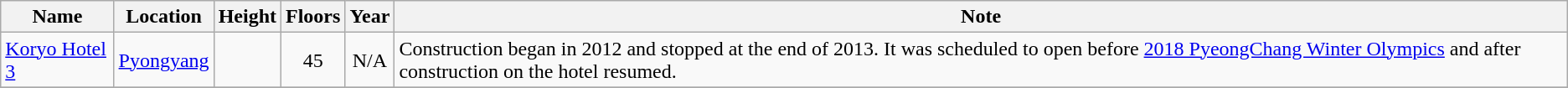<table class="wikitable sortable">
<tr>
<th>Name</th>
<th>Location</th>
<th>Height</th>
<th>Floors</th>
<th>Year</th>
<th class="unsortable">Note</th>
</tr>
<tr>
<td><a href='#'>Koryo Hotel 3</a></td>
<td align="center"><a href='#'>Pyongyang</a></td>
<td align="center"></td>
<td align="center">45</td>
<td align="center">N/A</td>
<td>Construction began in 2012 and stopped at the end of 2013. It was scheduled to open before <a href='#'>2018 PyeongChang Winter Olympics</a> and after construction on the hotel resumed.</td>
</tr>
<tr>
</tr>
</table>
